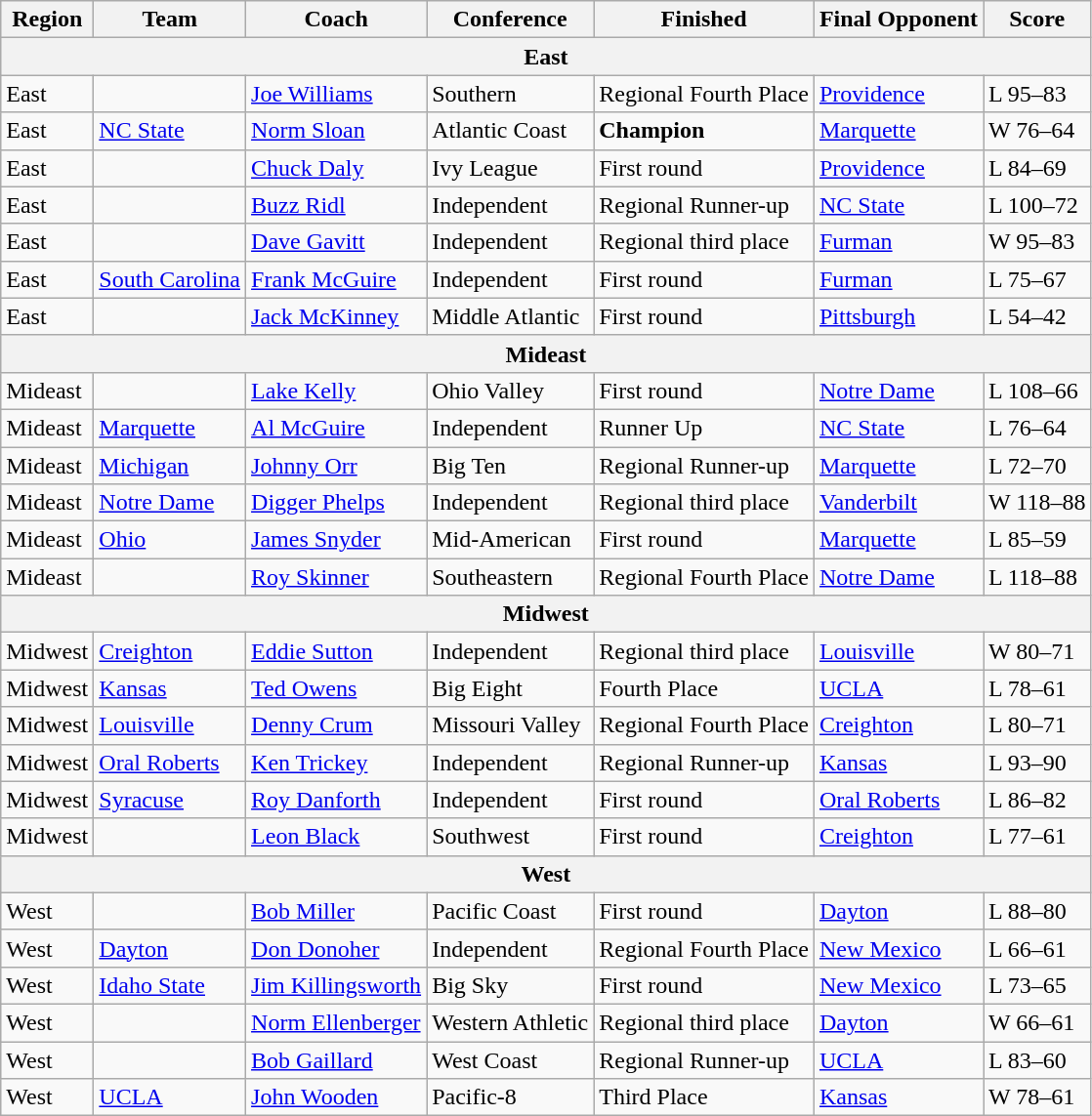<table class=wikitable>
<tr>
<th>Region</th>
<th>Team</th>
<th>Coach</th>
<th>Conference</th>
<th>Finished</th>
<th>Final Opponent</th>
<th>Score</th>
</tr>
<tr>
<th colspan=7>East</th>
</tr>
<tr>
<td>East</td>
<td></td>
<td><a href='#'>Joe Williams</a></td>
<td>Southern</td>
<td>Regional Fourth Place</td>
<td><a href='#'>Providence</a></td>
<td>L 95–83</td>
</tr>
<tr>
<td>East</td>
<td><a href='#'>NC State</a></td>
<td><a href='#'>Norm Sloan</a></td>
<td>Atlantic Coast</td>
<td><strong>Champion</strong></td>
<td><a href='#'>Marquette</a></td>
<td>W 76–64</td>
</tr>
<tr>
<td>East</td>
<td></td>
<td><a href='#'>Chuck Daly</a></td>
<td>Ivy League</td>
<td>First round</td>
<td><a href='#'>Providence</a></td>
<td>L 84–69</td>
</tr>
<tr>
<td>East</td>
<td></td>
<td><a href='#'>Buzz Ridl</a></td>
<td>Independent</td>
<td>Regional Runner-up</td>
<td><a href='#'>NC State</a></td>
<td>L 100–72</td>
</tr>
<tr>
<td>East</td>
<td></td>
<td><a href='#'>Dave Gavitt</a></td>
<td>Independent</td>
<td>Regional third place</td>
<td><a href='#'>Furman</a></td>
<td>W 95–83</td>
</tr>
<tr>
<td>East</td>
<td><a href='#'>South Carolina</a></td>
<td><a href='#'>Frank McGuire</a></td>
<td>Independent</td>
<td>First round</td>
<td><a href='#'>Furman</a></td>
<td>L 75–67</td>
</tr>
<tr>
<td>East</td>
<td></td>
<td><a href='#'>Jack McKinney</a></td>
<td>Middle Atlantic</td>
<td>First round</td>
<td><a href='#'>Pittsburgh</a></td>
<td>L 54–42</td>
</tr>
<tr>
<th colspan=7>Mideast</th>
</tr>
<tr>
<td>Mideast</td>
<td></td>
<td><a href='#'>Lake Kelly</a></td>
<td>Ohio Valley</td>
<td>First round</td>
<td><a href='#'>Notre Dame</a></td>
<td>L 108–66</td>
</tr>
<tr>
<td>Mideast</td>
<td><a href='#'>Marquette</a></td>
<td><a href='#'>Al McGuire</a></td>
<td>Independent</td>
<td>Runner Up</td>
<td><a href='#'>NC State</a></td>
<td>L 76–64</td>
</tr>
<tr>
<td>Mideast</td>
<td><a href='#'>Michigan</a></td>
<td><a href='#'>Johnny Orr</a></td>
<td>Big Ten</td>
<td>Regional Runner-up</td>
<td><a href='#'>Marquette</a></td>
<td>L 72–70</td>
</tr>
<tr>
<td>Mideast</td>
<td><a href='#'>Notre Dame</a></td>
<td><a href='#'>Digger Phelps</a></td>
<td>Independent</td>
<td>Regional third place</td>
<td><a href='#'>Vanderbilt</a></td>
<td>W 118–88</td>
</tr>
<tr>
<td>Mideast</td>
<td><a href='#'>Ohio</a></td>
<td><a href='#'>James Snyder</a></td>
<td>Mid-American</td>
<td>First round</td>
<td><a href='#'>Marquette</a></td>
<td>L 85–59</td>
</tr>
<tr>
<td>Mideast</td>
<td></td>
<td><a href='#'>Roy Skinner</a></td>
<td>Southeastern</td>
<td>Regional Fourth Place</td>
<td><a href='#'>Notre Dame</a></td>
<td>L 118–88</td>
</tr>
<tr>
<th colspan=7>Midwest</th>
</tr>
<tr>
<td>Midwest</td>
<td><a href='#'>Creighton</a></td>
<td><a href='#'>Eddie Sutton</a></td>
<td>Independent</td>
<td>Regional third place</td>
<td><a href='#'>Louisville</a></td>
<td>W 80–71</td>
</tr>
<tr>
<td>Midwest</td>
<td><a href='#'>Kansas</a></td>
<td><a href='#'>Ted Owens</a></td>
<td>Big Eight</td>
<td>Fourth Place</td>
<td><a href='#'>UCLA</a></td>
<td>L 78–61</td>
</tr>
<tr>
<td>Midwest</td>
<td><a href='#'>Louisville</a></td>
<td><a href='#'>Denny Crum</a></td>
<td>Missouri Valley</td>
<td>Regional Fourth Place</td>
<td><a href='#'>Creighton</a></td>
<td>L 80–71</td>
</tr>
<tr>
<td>Midwest</td>
<td><a href='#'>Oral Roberts</a></td>
<td><a href='#'>Ken Trickey</a></td>
<td>Independent</td>
<td>Regional Runner-up</td>
<td><a href='#'>Kansas</a></td>
<td>L 93–90</td>
</tr>
<tr>
<td>Midwest</td>
<td><a href='#'>Syracuse</a></td>
<td><a href='#'>Roy Danforth</a></td>
<td>Independent</td>
<td>First round</td>
<td><a href='#'>Oral Roberts</a></td>
<td>L 86–82</td>
</tr>
<tr>
<td>Midwest</td>
<td></td>
<td><a href='#'>Leon Black</a></td>
<td>Southwest</td>
<td>First round</td>
<td><a href='#'>Creighton</a></td>
<td>L 77–61</td>
</tr>
<tr>
<th colspan=7>West</th>
</tr>
<tr>
<td>West</td>
<td></td>
<td><a href='#'>Bob Miller</a></td>
<td>Pacific Coast</td>
<td>First round</td>
<td><a href='#'>Dayton</a></td>
<td>L 88–80</td>
</tr>
<tr>
<td>West</td>
<td><a href='#'>Dayton</a></td>
<td><a href='#'>Don Donoher</a></td>
<td>Independent</td>
<td>Regional Fourth Place</td>
<td><a href='#'>New Mexico</a></td>
<td>L 66–61</td>
</tr>
<tr>
<td>West</td>
<td><a href='#'>Idaho State</a></td>
<td><a href='#'>Jim Killingsworth</a></td>
<td>Big Sky</td>
<td>First round</td>
<td><a href='#'>New Mexico</a></td>
<td>L 73–65</td>
</tr>
<tr>
<td>West</td>
<td></td>
<td><a href='#'>Norm Ellenberger</a></td>
<td>Western Athletic</td>
<td>Regional third place</td>
<td><a href='#'>Dayton</a></td>
<td>W 66–61</td>
</tr>
<tr>
<td>West</td>
<td></td>
<td><a href='#'>Bob Gaillard</a></td>
<td>West Coast</td>
<td>Regional Runner-up</td>
<td><a href='#'>UCLA</a></td>
<td>L 83–60</td>
</tr>
<tr>
<td>West</td>
<td><a href='#'>UCLA</a></td>
<td><a href='#'>John Wooden</a></td>
<td>Pacific-8</td>
<td>Third Place</td>
<td><a href='#'>Kansas</a></td>
<td>W 78–61</td>
</tr>
</table>
